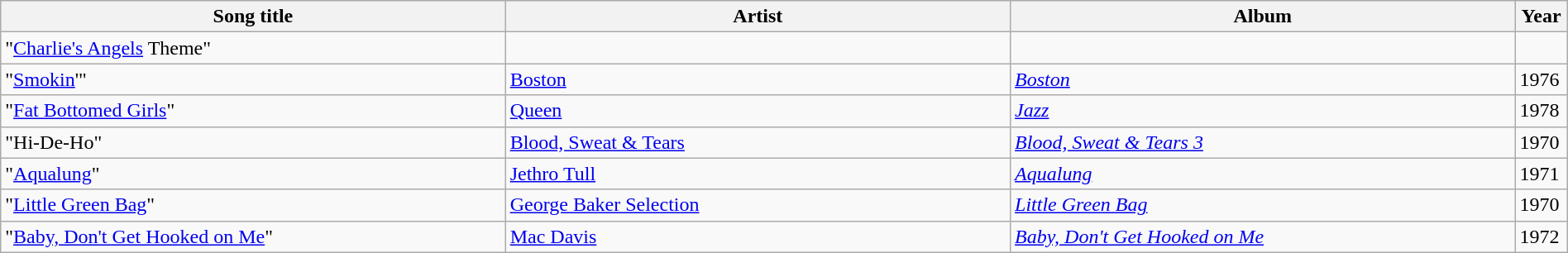<table class="wikitable" style="width:100%;">
<tr>
<th style="width:30%;">Song title</th>
<th style="width:30%;">Artist</th>
<th style="width:30%;">Album</th>
<th style="width:3%;">Year</th>
</tr>
<tr>
<td>"<a href='#'>Charlie's Angels</a> Theme"</td>
<td></td>
<td></td>
<td></td>
</tr>
<tr>
<td>"<a href='#'>Smokin</a>'"</td>
<td><a href='#'>Boston</a></td>
<td><em><a href='#'>Boston</a></em></td>
<td>1976</td>
</tr>
<tr>
<td>"<a href='#'>Fat Bottomed Girls</a>"</td>
<td><a href='#'>Queen</a></td>
<td><em><a href='#'>Jazz</a></em></td>
<td>1978</td>
</tr>
<tr>
<td>"Hi-De-Ho"</td>
<td><a href='#'>Blood, Sweat & Tears</a></td>
<td><em><a href='#'>Blood, Sweat & Tears 3</a></em></td>
<td>1970</td>
</tr>
<tr>
<td>"<a href='#'>Aqualung</a>"</td>
<td><a href='#'>Jethro Tull</a></td>
<td><em><a href='#'>Aqualung</a></em></td>
<td>1971</td>
</tr>
<tr>
<td>"<a href='#'>Little Green Bag</a>"</td>
<td><a href='#'>George Baker Selection</a></td>
<td><em><a href='#'>Little Green Bag</a></em></td>
<td>1970</td>
</tr>
<tr>
<td>"<a href='#'>Baby, Don't Get Hooked on Me</a>"</td>
<td><a href='#'>Mac Davis</a></td>
<td><em><a href='#'>Baby, Don't Get Hooked on Me</a></em></td>
<td>1972</td>
</tr>
</table>
